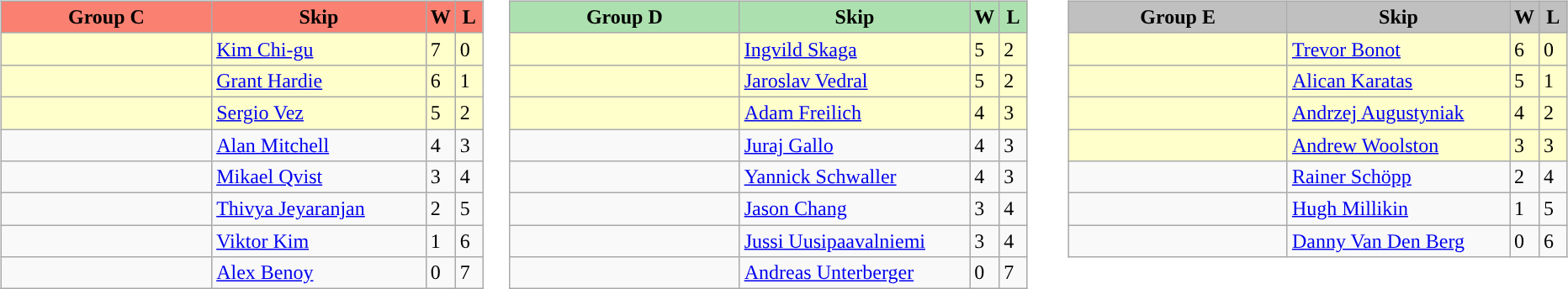<table>
<tr>
<td valign=top width=10%><br><table class=wikitable>
<tr>
<th style="background: #FA8072;" width=175>Group C</th>
<th style="background: #FA8072;" width=175>Skip</th>
<th style="background: #FA8072;" width=15>W</th>
<th style="background: #FA8072;" width=15>L</th>
</tr>
<tr style="background:#ffffcc;">
<td></td>
<td><a href='#'>Kim Chi-gu</a></td>
<td>7</td>
<td>0</td>
</tr>
<tr style="background:#ffffcc;">
<td></td>
<td><a href='#'>Grant Hardie</a></td>
<td>6</td>
<td>1</td>
</tr>
<tr style="background:#ffffcc;">
<td></td>
<td><a href='#'>Sergio Vez</a></td>
<td>5</td>
<td>2</td>
</tr>
<tr>
<td></td>
<td><a href='#'>Alan Mitchell</a></td>
<td>4</td>
<td>3</td>
</tr>
<tr>
<td></td>
<td><a href='#'>Mikael Qvist</a></td>
<td>3</td>
<td>4</td>
</tr>
<tr>
<td></td>
<td><a href='#'>Thivya Jeyaranjan</a></td>
<td>2</td>
<td>5</td>
</tr>
<tr>
<td></td>
<td><a href='#'>Viktor Kim</a></td>
<td>1</td>
<td>6</td>
</tr>
<tr>
<td></td>
<td><a href='#'>Alex Benoy</a></td>
<td>0</td>
<td>7</td>
</tr>
</table>
</td>
<td valign=top width=10%><br><table class=wikitable>
<tr>
<th style="background: #ACE1AF;" width=175>Group D</th>
<th style="background: #ACE1AF;" width=175>Skip</th>
<th style="background: #ACE1AF;" width=15>W</th>
<th style="background: #ACE1AF;" width=15>L</th>
</tr>
<tr style="background:#ffffcc;">
<td></td>
<td><a href='#'>Ingvild Skaga</a></td>
<td>5</td>
<td>2</td>
</tr>
<tr style="background:#ffffcc;">
<td></td>
<td><a href='#'>Jaroslav Vedral</a></td>
<td>5</td>
<td>2</td>
</tr>
<tr style="background:#ffffcc;">
<td></td>
<td><a href='#'>Adam Freilich</a></td>
<td>4</td>
<td>3</td>
</tr>
<tr>
<td></td>
<td><a href='#'>Juraj Gallo</a></td>
<td>4</td>
<td>3</td>
</tr>
<tr>
<td></td>
<td><a href='#'>Yannick Schwaller</a></td>
<td>4</td>
<td>3</td>
</tr>
<tr>
<td></td>
<td><a href='#'>Jason Chang</a></td>
<td>3</td>
<td>4</td>
</tr>
<tr>
<td></td>
<td><a href='#'>Jussi Uusipaavalniemi</a></td>
<td>3</td>
<td>4</td>
</tr>
<tr>
<td></td>
<td><a href='#'>Andreas Unterberger</a></td>
<td>0</td>
<td>7</td>
</tr>
</table>
</td>
<td valign=top width=10%><br><table class=wikitable>
<tr>
<th style="background: #C0C0C0;" width=175>Group E</th>
<th style="background: #C0C0C0;" width=175>Skip</th>
<th style="background: #C0C0C0;" width=15>W</th>
<th style="background: #C0C0C0;" width=15>L</th>
</tr>
<tr style="background:#ffffcc;">
<td></td>
<td><a href='#'>Trevor Bonot</a></td>
<td>6</td>
<td>0</td>
</tr>
<tr style="background:#ffffcc;">
<td></td>
<td><a href='#'>Alican Karatas</a></td>
<td>5</td>
<td>1</td>
</tr>
<tr style="background:#ffffcc;">
<td></td>
<td><a href='#'>Andrzej Augustyniak</a></td>
<td>4</td>
<td>2</td>
</tr>
<tr style="background:#ffffcc;">
<td></td>
<td><a href='#'>Andrew Woolston</a></td>
<td>3</td>
<td>3</td>
</tr>
<tr>
<td></td>
<td><a href='#'>Rainer Schöpp</a></td>
<td>2</td>
<td>4</td>
</tr>
<tr>
<td></td>
<td><a href='#'>Hugh Millikin</a></td>
<td>1</td>
<td>5</td>
</tr>
<tr>
<td></td>
<td><a href='#'>Danny Van Den Berg</a></td>
<td>0</td>
<td>6</td>
</tr>
</table>
</td>
</tr>
</table>
